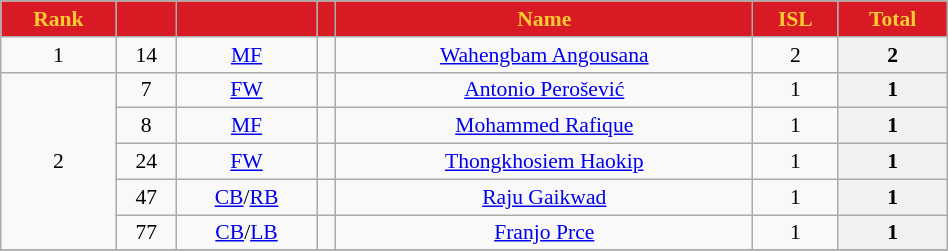<table class="wikitable" style="text-align:center; font-size:90%; width:50%">
<tr>
<th style="background:#d71a23; color:#ffcd31; text-align:center;">Rank</th>
<th style="background:#d71a23; color:#ffcd31; text-align:center;"></th>
<th style="background:#d71a23; color:#ffcd31; text-align:center;"></th>
<th style="background:#d71a23; color:#ffcd31; text-align:center;"></th>
<th style="background:#d71a23; color:#ffcd31; text-align:center;">Name</th>
<th style="background:#d71a23; color:#ffcd31; text-align:center;">ISL</th>
<th style="background:#d71a23; color:#ffcd31; text-align:center;">Total</th>
</tr>
<tr>
<td>1</td>
<td>14</td>
<td><a href='#'>MF</a></td>
<td></td>
<td><a href='#'>Wahengbam Angousana</a></td>
<td>2</td>
<th>2</th>
</tr>
<tr>
<td rowspan="5">2</td>
<td>7</td>
<td><a href='#'>FW</a></td>
<td></td>
<td><a href='#'>Antonio Perošević</a></td>
<td>1</td>
<th>1</th>
</tr>
<tr>
<td>8</td>
<td><a href='#'>MF</a></td>
<td></td>
<td><a href='#'>Mohammed Rafique</a></td>
<td>1</td>
<th>1</th>
</tr>
<tr>
<td>24</td>
<td><a href='#'>FW</a></td>
<td></td>
<td><a href='#'>Thongkhosiem Haokip</a></td>
<td>1</td>
<th>1</th>
</tr>
<tr>
<td>47</td>
<td><a href='#'>CB</a>/<a href='#'>RB</a></td>
<td></td>
<td><a href='#'>Raju Gaikwad</a></td>
<td>1</td>
<th>1</th>
</tr>
<tr>
<td>77</td>
<td><a href='#'>CB</a>/<a href='#'>LB</a></td>
<td></td>
<td><a href='#'>Franjo Prce</a></td>
<td>1</td>
<th>1</th>
</tr>
<tr>
</tr>
</table>
